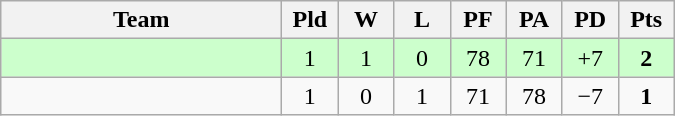<table class=wikitable style="text-align:center">
<tr>
<th width=180>Team</th>
<th width=30>Pld</th>
<th width=30>W</th>
<th width=30>L</th>
<th width=30>PF</th>
<th width=30>PA</th>
<th width=30>PD</th>
<th width=30>Pts</th>
</tr>
<tr align=center bgcolor="#ccffcc">
<td align=left></td>
<td>1</td>
<td>1</td>
<td>0</td>
<td>78</td>
<td>71</td>
<td>+7</td>
<td><strong>2</strong></td>
</tr>
<tr align=center>
<td align=left></td>
<td>1</td>
<td>0</td>
<td>1</td>
<td>71</td>
<td>78</td>
<td>−7</td>
<td><strong>1</strong></td>
</tr>
</table>
